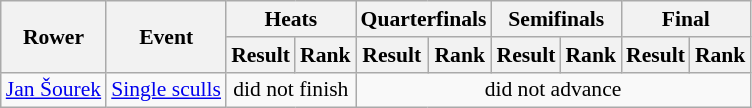<table class=wikitable style="font-size:90%">
<tr>
<th rowspan=2>Rower</th>
<th rowspan=2>Event</th>
<th colspan=2>Heats</th>
<th colspan=2>Quarterfinals</th>
<th colspan=2>Semifinals</th>
<th colspan=2>Final</th>
</tr>
<tr>
<th>Result</th>
<th>Rank</th>
<th>Result</th>
<th>Rank</th>
<th>Result</th>
<th>Rank</th>
<th>Result</th>
<th>Rank</th>
</tr>
<tr>
<td><a href='#'>Jan Šourek</a></td>
<td><a href='#'>Single sculls</a></td>
<td align=center colspan=2>did not finish</td>
<td align=center colspan=6>did not advance</td>
</tr>
</table>
